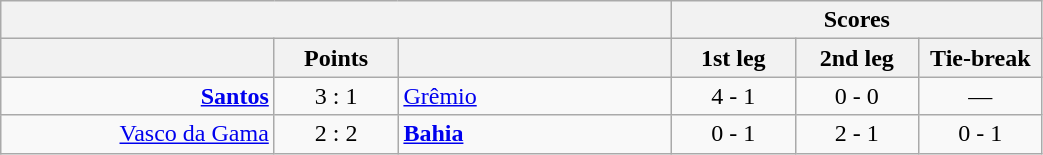<table class="wikitable" style="text-align:center;">
<tr>
<th colspan=3></th>
<th colspan=3>Scores</th>
</tr>
<tr>
<th width="175"></th>
<th width="75">Points</th>
<th width="175"></th>
<th width="75">1st leg</th>
<th width="75">2nd leg</th>
<th width="75">Tie-break</th>
</tr>
<tr>
<td align=right><strong><a href='#'>Santos</a></strong></td>
<td>3 : 1</td>
<td align=left><a href='#'>Grêmio</a></td>
<td>4 - 1</td>
<td>0 - 0</td>
<td>—</td>
</tr>
<tr>
<td align=right><a href='#'>Vasco da Gama</a></td>
<td>2 : 2</td>
<td align=left><strong><a href='#'>Bahia</a></strong></td>
<td>0 - 1</td>
<td>2 - 1</td>
<td>0 - 1</td>
</tr>
</table>
